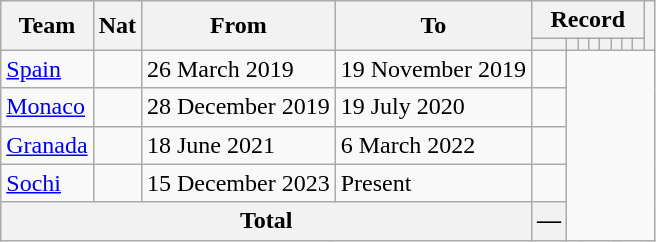<table class=wikitable style="text-align: center">
<tr>
<th rowspan=2>Team</th>
<th rowspan=2>Nat</th>
<th rowspan=2>From</th>
<th rowspan=2>To</th>
<th colspan=8>Record</th>
<th rowspan=2></th>
</tr>
<tr>
<th></th>
<th></th>
<th></th>
<th></th>
<th></th>
<th></th>
<th></th>
<th></th>
</tr>
<tr>
<td align=left><a href='#'>Spain</a></td>
<td></td>
<td align=left>26 March 2019</td>
<td align=left>19 November 2019<br></td>
<td></td>
</tr>
<tr>
<td align=left><a href='#'>Monaco</a></td>
<td></td>
<td align=left>28 December 2019</td>
<td align=left>19 July 2020<br></td>
<td></td>
</tr>
<tr>
<td align=left><a href='#'>Granada</a></td>
<td></td>
<td align=left>18 June 2021</td>
<td align=left>6 March 2022<br></td>
<td></td>
</tr>
<tr>
<td align=left><a href='#'>Sochi</a></td>
<td></td>
<td align=left>15 December 2023</td>
<td align=left>Present<br></td>
<td></td>
</tr>
<tr>
<th colspan="4">Total<br></th>
<th>—</th>
</tr>
</table>
